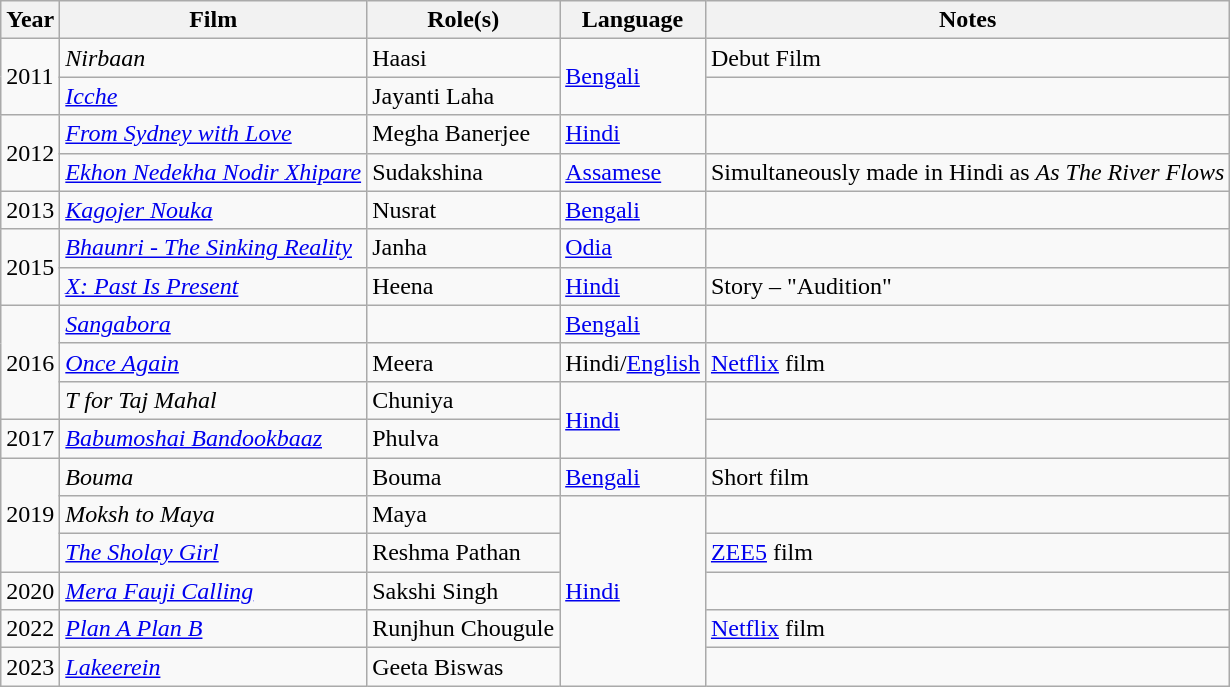<table class="wikitable sortable">
<tr>
<th>Year</th>
<th>Film</th>
<th>Role(s)</th>
<th>Language</th>
<th>Notes</th>
</tr>
<tr>
<td rowspan="2">2011</td>
<td><em>Nirbaan</em></td>
<td>Haasi</td>
<td rowspan="2"><a href='#'>Bengali</a></td>
<td>Debut Film</td>
</tr>
<tr>
<td><em><a href='#'>Icche</a></em></td>
<td>Jayanti Laha</td>
<td></td>
</tr>
<tr>
<td rowspan="2">2012</td>
<td><em><a href='#'>From Sydney with Love</a></em></td>
<td>Megha Banerjee</td>
<td><a href='#'>Hindi</a></td>
<td></td>
</tr>
<tr>
<td><em><a href='#'>Ekhon Nedekha Nodir Xhipare</a></em></td>
<td>Sudakshina</td>
<td><a href='#'>Assamese</a></td>
<td>Simultaneously made in Hindi as <em>As The River Flows</em></td>
</tr>
<tr>
<td>2013</td>
<td><em><a href='#'>Kagojer Nouka</a></em></td>
<td>Nusrat</td>
<td><a href='#'>Bengali</a></td>
<td></td>
</tr>
<tr>
<td rowspan="2">2015</td>
<td><em><a href='#'>Bhaunri - The Sinking Reality</a></em></td>
<td>Janha</td>
<td><a href='#'>Odia</a></td>
<td></td>
</tr>
<tr>
<td><em><a href='#'>X: Past Is Present</a></em></td>
<td>Heena</td>
<td><a href='#'>Hindi</a></td>
<td>Story – "Audition"</td>
</tr>
<tr>
<td rowspan="3">2016</td>
<td><em><a href='#'>Sangabora</a></em></td>
<td></td>
<td><a href='#'>Bengali</a></td>
<td></td>
</tr>
<tr>
<td><em><a href='#'>Once Again</a></em></td>
<td>Meera</td>
<td>Hindi/<a href='#'>English</a></td>
<td><a href='#'>Netflix</a> film</td>
</tr>
<tr>
<td><em>T for Taj Mahal</em></td>
<td>Chuniya</td>
<td rowspan="2"><a href='#'>Hindi</a></td>
<td></td>
</tr>
<tr>
<td>2017</td>
<td><em><a href='#'>Babumoshai Bandookbaaz</a></em></td>
<td>Phulva</td>
<td></td>
</tr>
<tr>
<td rowspan="3">2019</td>
<td><em>Bouma</em></td>
<td>Bouma</td>
<td><a href='#'>Bengali</a></td>
<td>Short film</td>
</tr>
<tr>
<td><em>Moksh to Maya</em></td>
<td>Maya</td>
<td rowspan="9"><a href='#'>Hindi</a></td>
<td></td>
</tr>
<tr>
<td><em><a href='#'>The Sholay Girl</a></em></td>
<td>Reshma Pathan</td>
<td><a href='#'>ZEE5</a> film</td>
</tr>
<tr>
<td>2020</td>
<td><em><a href='#'>Mera Fauji Calling</a></em></td>
<td>Sakshi Singh</td>
<td></td>
</tr>
<tr>
<td>2022</td>
<td><em><a href='#'>Plan A Plan B</a></em></td>
<td>Runjhun Chougule</td>
<td><a href='#'>Netflix</a> film</td>
</tr>
<tr>
<td>2023</td>
<td><em><a href='#'>Lakeerein</a></em></td>
<td>Geeta Biswas</td>
<td></td>
</tr>
</table>
